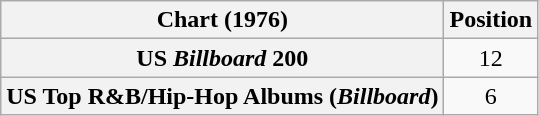<table class="wikitable sortable plainrowheaders" style="text-align:center">
<tr>
<th scope="col">Chart (1976)</th>
<th scope="col">Position</th>
</tr>
<tr>
<th scope="row">US <em>Billboard</em> 200</th>
<td>12</td>
</tr>
<tr>
<th scope="row">US Top R&B/Hip-Hop Albums (<em>Billboard</em>)</th>
<td>6</td>
</tr>
</table>
